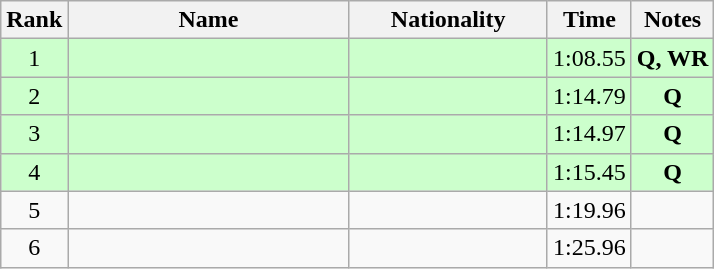<table class="wikitable sortable" style="text-align:center">
<tr>
<th>Rank</th>
<th style="width:180px">Name</th>
<th style="width:125px">Nationality</th>
<th>Time</th>
<th>Notes</th>
</tr>
<tr style="background:#cfc;">
<td>1</td>
<td style="text-align:left;"></td>
<td style="text-align:left;"></td>
<td>1:08.55</td>
<td><strong>Q, WR</strong></td>
</tr>
<tr style="background:#cfc;">
<td>2</td>
<td style="text-align:left;"></td>
<td style="text-align:left;"></td>
<td>1:14.79</td>
<td><strong>Q</strong></td>
</tr>
<tr style="background:#cfc;">
<td>3</td>
<td style="text-align:left;"></td>
<td style="text-align:left;"></td>
<td>1:14.97</td>
<td><strong>Q</strong></td>
</tr>
<tr style="background:#cfc;">
<td>4</td>
<td style="text-align:left;"></td>
<td style="text-align:left;"></td>
<td>1:15.45</td>
<td><strong>Q</strong></td>
</tr>
<tr>
<td>5</td>
<td style="text-align:left;"></td>
<td style="text-align:left;"></td>
<td>1:19.96</td>
<td></td>
</tr>
<tr>
<td>6</td>
<td style="text-align:left;"></td>
<td style="text-align:left;"></td>
<td>1:25.96</td>
<td></td>
</tr>
</table>
